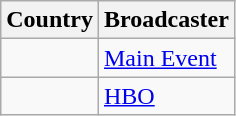<table class="wikitable">
<tr>
<th align=center>Country</th>
<th align=center>Broadcaster</th>
</tr>
<tr>
<td></td>
<td><a href='#'>Main Event</a></td>
</tr>
<tr>
<td></td>
<td><a href='#'>HBO</a></td>
</tr>
</table>
